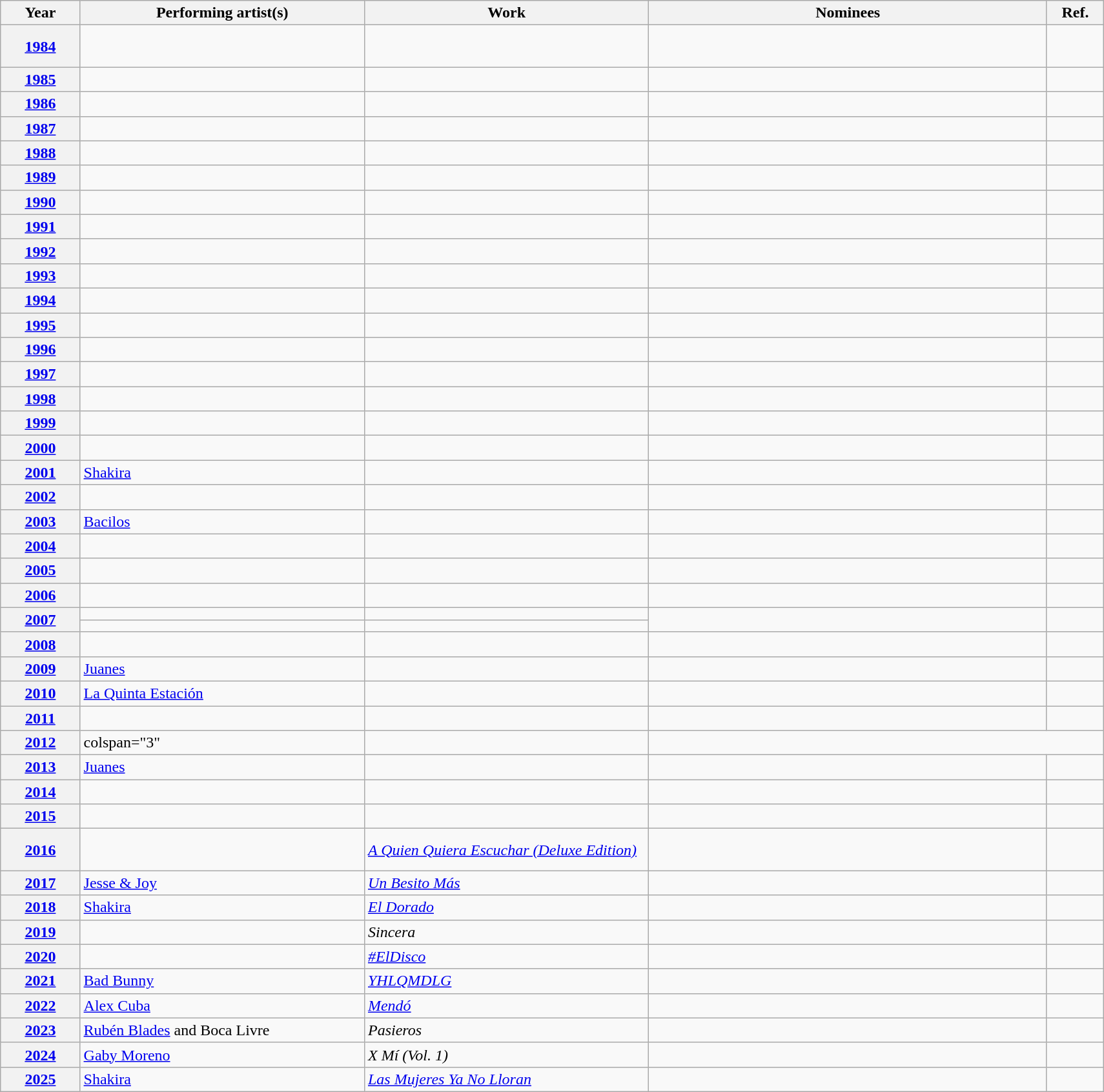<table class="wikitable">
<tr>
<th width="7%">Year</th>
<th width="25%">Performing artist(s)</th>
<th width="25%">Work</th>
<th width="35%" class=unsortable>Nominees</th>
<th width="5%" class=unsortable>Ref.</th>
</tr>
<tr>
<th scope="row" style="text-align:center;"><a href='#'>1984</a></th>
<td></td>
<td></td>
<td></td>
<td style="text-align:center;"><br><br></td>
</tr>
<tr>
<th scope="row" style="text-align:center;"><a href='#'>1985</a></th>
<td></td>
<td></td>
<td></td>
<td style="text-align:center;"><br></td>
</tr>
<tr>
<th scope="row" style="text-align:center;"><a href='#'>1986</a></th>
<td></td>
<td></td>
<td></td>
<td style="text-align:center;"><br></td>
</tr>
<tr>
<th scope="row" style="text-align:center;"><a href='#'>1987</a></th>
<td></td>
<td></td>
<td></td>
<td style="text-align:center;"><br></td>
</tr>
<tr>
<th scope="row" style="text-align:center;"><a href='#'>1988</a></th>
<td></td>
<td></td>
<td></td>
<td style="text-align:center;"><br></td>
</tr>
<tr>
<th scope="row" style="text-align:center;"><a href='#'>1989</a></th>
<td></td>
<td></td>
<td></td>
<td style="text-align:center;"><br></td>
</tr>
<tr>
<th scope="row" style="text-align:center;"><a href='#'>1990</a></th>
<td></td>
<td></td>
<td></td>
<td style="text-align:center;"><br></td>
</tr>
<tr>
<th scope="row" style="text-align:center;"><a href='#'>1991</a></th>
<td></td>
<td></td>
<td></td>
<td style="text-align:center;"><br></td>
</tr>
<tr>
<th scope="row" style="text-align:center;"><a href='#'>1992</a></th>
<td></td>
<td></td>
<td></td>
<td style="text-align:center;"><br></td>
</tr>
<tr>
<th scope="row" style="text-align:center;"><a href='#'>1993</a></th>
<td></td>
<td></td>
<td></td>
<td style="text-align:center;"><br></td>
</tr>
<tr>
<th scope="row" style="text-align:center;"><a href='#'>1994</a></th>
<td></td>
<td></td>
<td></td>
<td style="text-align:center;"><br></td>
</tr>
<tr>
<th scope="row" style="text-align:center;"><a href='#'>1995</a></th>
<td></td>
<td></td>
<td></td>
<td style="text-align:center;"><br></td>
</tr>
<tr>
<th scope="row" style="text-align:center;"><a href='#'>1996</a></th>
<td></td>
<td></td>
<td></td>
<td style="text-align:center;"><br></td>
</tr>
<tr>
<th scope="row" style="text-align:center;"><a href='#'>1997</a></th>
<td></td>
<td></td>
<td></td>
<td style="text-align:center;"><br></td>
</tr>
<tr>
<th scope="row" style="text-align:center;"><a href='#'>1998</a></th>
<td></td>
<td></td>
<td></td>
<td style="text-align:center;"><br></td>
</tr>
<tr>
<th scope="row" style="text-align:center;"><a href='#'>1999</a></th>
<td></td>
<td></td>
<td></td>
<td style="text-align:center;"><br></td>
</tr>
<tr>
<th scope="row" style="text-align:center;"><a href='#'>2000</a></th>
<td></td>
<td></td>
<td></td>
<td style="text-align:center;"><br></td>
</tr>
<tr>
<th scope="row" style="text-align:center;"><a href='#'>2001</a></th>
<td><a href='#'>Shakira</a></td>
<td></td>
<td></td>
<td style="text-align:center;"><br></td>
</tr>
<tr>
<th scope="row" style="text-align:center;"><a href='#'>2002</a></th>
<td></td>
<td></td>
<td></td>
<td style="text-align:center;"><br></td>
</tr>
<tr>
<th scope="row" style="text-align:center;"><a href='#'>2003</a></th>
<td><a href='#'>Bacilos</a></td>
<td></td>
<td></td>
<td style="text-align:center;"><br></td>
</tr>
<tr>
<th scope="row" style="text-align:center;"><a href='#'>2004</a></th>
<td></td>
<td></td>
<td></td>
<td style="text-align:center;"><br></td>
</tr>
<tr>
<th scope="row" style="text-align:center;"><a href='#'>2005</a></th>
<td></td>
<td></td>
<td></td>
<td style="text-align:center;"><br></td>
</tr>
<tr>
<th scope="row" style="text-align:center;"><a href='#'>2006</a></th>
<td></td>
<td></td>
<td></td>
<td style="text-align:center;"><br></td>
</tr>
<tr>
<th scope="row" rowspan="2" style="text-align:center;"><a href='#'>2007</a></th>
<td></td>
<td></td>
<td rowspan="2"></td>
<td rowspan="2" style="text-align:center;"><br></td>
</tr>
<tr>
<td></td>
<td></td>
</tr>
<tr>
<th scope="row" style="text-align:center;"><a href='#'>2008</a></th>
<td></td>
<td></td>
<td></td>
<td style="text-align:center;"><br></td>
</tr>
<tr>
<th scope="row" style="text-align:center;"><a href='#'>2009</a></th>
<td><a href='#'>Juanes</a></td>
<td></td>
<td></td>
<td style="text-align:center;"><br></td>
</tr>
<tr>
<th scope="row" style="text-align:center;"><a href='#'>2010</a></th>
<td><a href='#'>La Quinta Estación</a></td>
<td></td>
<td></td>
<td style="text-align:center;"><br></td>
</tr>
<tr>
<th scope="row" style="text-align:center;"><a href='#'>2011</a></th>
<td></td>
<td></td>
<td></td>
<td style="text-align:center;"><br></td>
</tr>
<tr>
<th scope="row" style="text-align:center;"><a href='#'>2012</a></th>
<td>colspan="3" </td>
<td style="text-align:center;"></td>
</tr>
<tr>
<th scope="row" style="text-align:center;"><a href='#'>2013</a></th>
<td><a href='#'>Juanes</a></td>
<td></td>
<td></td>
<td style="text-align:center;"><br></td>
</tr>
<tr>
<th scope="row" style="text-align:center;"><a href='#'>2014</a></th>
<td></td>
<td></td>
<td></td>
<td style="text-align:center;"><br></td>
</tr>
<tr>
<th scope="row" style="text-align:center;"><a href='#'>2015</a></th>
<td></td>
<td></td>
<td></td>
<td style="text-align:center;"><br></td>
</tr>
<tr>
<th scope="row" style="text-align:center;"><a href='#'>2016</a></th>
<td></td>
<td><em><a href='#'>A Quien Quiera Escuchar (Deluxe Edition)</a></em></td>
<td></td>
<td style="text-align:center;"><br><br></td>
</tr>
<tr>
<th scope="row" style="text-align:center;"><a href='#'>2017</a></th>
<td><a href='#'>Jesse & Joy</a></td>
<td><em><a href='#'>Un Besito Más</a></em></td>
<td></td>
<td style="text-align:center;"></td>
</tr>
<tr>
<th scope="row" style="text-align:center;"><a href='#'>2018</a></th>
<td><a href='#'>Shakira</a></td>
<td><em><a href='#'>El Dorado</a></em></td>
<td></td>
<td style="text-align:center;"></td>
</tr>
<tr>
<th scope="row" style="text-align:center;"><a href='#'>2019</a></th>
<td></td>
<td><em>Sincera</em></td>
<td></td>
<td style="text-align:center;"></td>
</tr>
<tr>
<th scope="row" style="text-align:center;"><a href='#'>2020</a></th>
<td></td>
<td><em><a href='#'>#ElDisco</a></em></td>
<td></td>
<td style="text-align:center;"></td>
</tr>
<tr>
<th scope="row" style="text-align:center;"><a href='#'>2021</a></th>
<td><a href='#'>Bad Bunny</a></td>
<td><em><a href='#'>YHLQMDLG</a></em></td>
<td></td>
<td style="text-align:center;"></td>
</tr>
<tr>
<th scope="row" style="text-align:center;"><a href='#'>2022</a></th>
<td><a href='#'>Alex Cuba</a></td>
<td><em><a href='#'>Mendó</a></em></td>
<td></td>
<td style="text-align:center;"></td>
</tr>
<tr>
<th scope="row" style="text-align:center;"><a href='#'>2023</a></th>
<td><a href='#'>Rubén Blades</a> and Boca Livre</td>
<td><em>Pasieros</em></td>
<td></td>
<td style="text-align:center;"></td>
</tr>
<tr>
<th scope="row" style="text-align:center;"><a href='#'>2024</a></th>
<td><a href='#'>Gaby Moreno</a></td>
<td><em>X Mí (Vol. 1)</em></td>
<td></td>
<td style="text-align:center;"></td>
</tr>
<tr>
<th scope="row" style="text-align:center;"><a href='#'>2025</a></th>
<td><a href='#'>Shakira</a></td>
<td><em><a href='#'>Las Mujeres Ya No Lloran</a></em></td>
<td></td>
<td style="text-align:center;"></td>
</tr>
</table>
